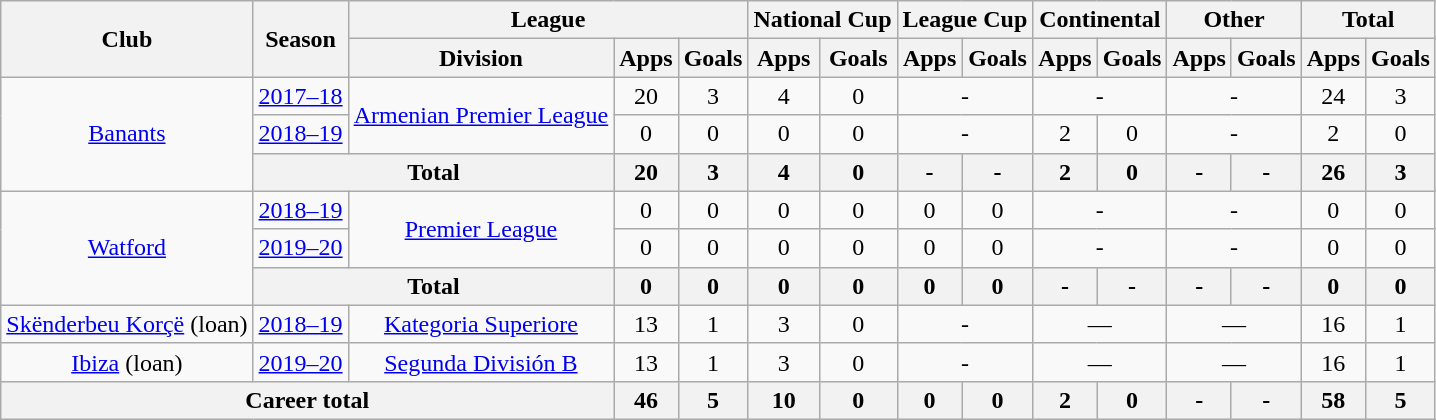<table class="wikitable" style="text-align:center">
<tr>
<th rowspan="2">Club</th>
<th rowspan="2">Season</th>
<th colspan="3">League</th>
<th colspan="2">National Cup</th>
<th colspan="2">League Cup</th>
<th colspan="2">Continental</th>
<th colspan="2">Other</th>
<th colspan="2">Total</th>
</tr>
<tr>
<th>Division</th>
<th>Apps</th>
<th>Goals</th>
<th>Apps</th>
<th>Goals</th>
<th>Apps</th>
<th>Goals</th>
<th>Apps</th>
<th>Goals</th>
<th>Apps</th>
<th>Goals</th>
<th>Apps</th>
<th>Goals</th>
</tr>
<tr>
<td rowspan="3"><a href='#'>Banants</a></td>
<td><a href='#'>2017–18</a></td>
<td rowspan="2"><a href='#'>Armenian Premier League</a></td>
<td>20</td>
<td>3</td>
<td>4</td>
<td>0</td>
<td colspan="2">-</td>
<td colspan="2">-</td>
<td colspan="2">-</td>
<td>24</td>
<td>3</td>
</tr>
<tr>
<td><a href='#'>2018–19</a></td>
<td>0</td>
<td>0</td>
<td>0</td>
<td>0</td>
<td colspan="2">-</td>
<td>2</td>
<td>0</td>
<td colspan="2">-</td>
<td>2</td>
<td>0</td>
</tr>
<tr>
<th colspan="2">Total</th>
<th>20</th>
<th>3</th>
<th>4</th>
<th>0</th>
<th>-</th>
<th>-</th>
<th>2</th>
<th>0</th>
<th>-</th>
<th>-</th>
<th>26</th>
<th>3</th>
</tr>
<tr>
<td rowspan="3"><a href='#'>Watford</a></td>
<td><a href='#'>2018–19</a></td>
<td rowspan="2"><a href='#'>Premier League</a></td>
<td>0</td>
<td>0</td>
<td>0</td>
<td>0</td>
<td>0</td>
<td>0</td>
<td colspan="2">-</td>
<td colspan="2">-</td>
<td>0</td>
<td>0</td>
</tr>
<tr>
<td><a href='#'>2019–20</a></td>
<td>0</td>
<td>0</td>
<td>0</td>
<td>0</td>
<td>0</td>
<td>0</td>
<td colspan="2">-</td>
<td colspan="2">-</td>
<td>0</td>
<td>0</td>
</tr>
<tr>
<th colspan="2">Total</th>
<th>0</th>
<th>0</th>
<th>0</th>
<th>0</th>
<th>0</th>
<th>0</th>
<th>-</th>
<th>-</th>
<th>-</th>
<th>-</th>
<th>0</th>
<th>0</th>
</tr>
<tr>
<td><a href='#'>Skënderbeu Korçë</a> (loan)</td>
<td><a href='#'>2018–19</a></td>
<td><a href='#'>Kategoria Superiore</a></td>
<td>13</td>
<td>1</td>
<td>3</td>
<td>0</td>
<td colspan="2">-</td>
<td colspan="2">—</td>
<td colspan="2">—</td>
<td>16</td>
<td>1</td>
</tr>
<tr>
<td><a href='#'>Ibiza</a> (loan)</td>
<td><a href='#'>2019–20</a></td>
<td><a href='#'>Segunda División B</a></td>
<td>13</td>
<td>1</td>
<td>3</td>
<td>0</td>
<td colspan="2">-</td>
<td colspan="2">—</td>
<td colspan="2">—</td>
<td>16</td>
<td>1</td>
</tr>
<tr>
<th colspan="3">Career total</th>
<th>46</th>
<th>5</th>
<th>10</th>
<th>0</th>
<th>0</th>
<th>0</th>
<th>2</th>
<th>0</th>
<th>-</th>
<th>-</th>
<th>58</th>
<th>5</th>
</tr>
</table>
